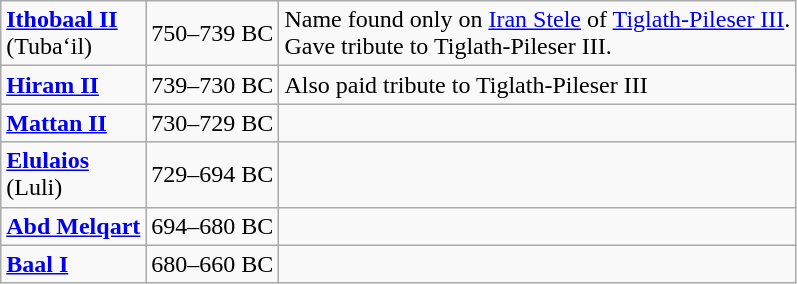<table class="wikitable">
<tr>
<td><strong><a href='#'>Ithobaal II</a></strong><br>(Tuba‘il)</td>
<td>750–739 BC</td>
<td>Name found only on <a href='#'>Iran Stele</a> of <a href='#'>Tiglath-Pileser III</a>.<br>Gave tribute to Tiglath-Pileser III.</td>
</tr>
<tr>
<td><strong><a href='#'>Hiram II</a> </strong></td>
<td>739–730 BC</td>
<td>Also paid tribute to Tiglath-Pileser III</td>
</tr>
<tr>
<td><strong><a href='#'>Mattan II</a> </strong></td>
<td>730–729 BC</td>
<td></td>
</tr>
<tr>
<td><strong><a href='#'>Elulaios</a> </strong><br>(Luli)</td>
<td>729–694 BC</td>
<td></td>
</tr>
<tr>
<td><strong><a href='#'>Abd Melqart</a> </strong></td>
<td>694–680 BC</td>
<td></td>
</tr>
<tr>
<td><strong><a href='#'>Baal I</a> </strong></td>
<td>680–660 BC</td>
<td></td>
</tr>
</table>
